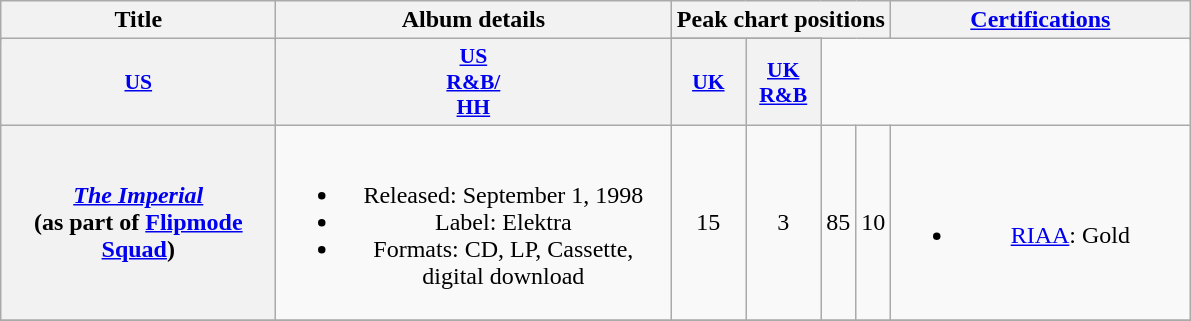<table class="wikitable plainrowheaders" style="text-align:center;">
<tr>
<th scope="col" rowspan="2" style="width:11em;">Title</th>
<th scope="col" rowspan="2" style="width:16em;">Album details</th>
<th scope="col" colspan="4">Peak chart positions</th>
<th scope="col" rowspan="2" style="width:12em;"><a href='#'>Certifications</a></th>
</tr>
<tr>
</tr>
<tr>
<th scope="col" style="width:3em;font-size:90%;"><a href='#'>US</a><br></th>
<th scope="col" style="width:3em;font-size:90%;"><a href='#'>US<br>R&B/<br>HH</a><br></th>
<th scope="col" style="width:3em;font-size:90%;"><a href='#'>UK</a><br></th>
<th scope="col" style="width:3em;font-size:90%;"><a href='#'>UK<br>R&B</a><br></th>
</tr>
<tr>
<th scope="row"><em><a href='#'>The Imperial</a></em><br><span>(as part of <a href='#'>Flipmode Squad</a>)</span></th>
<td><br><ul><li>Released: September 1, 1998</li><li>Label: Elektra</li><li>Formats: CD, LP, Cassette, digital download</li></ul></td>
<td>15</td>
<td>3</td>
<td>85</td>
<td>10</td>
<td><br><ul><li><a href='#'>RIAA</a>: Gold</li></ul></td>
</tr>
<tr>
</tr>
</table>
